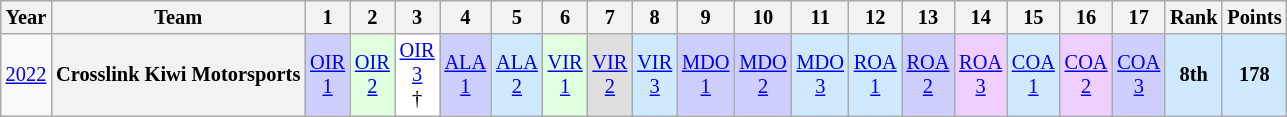<table class="wikitable" style="text-align:center; font-size:85%">
<tr>
<th>Year</th>
<th>Team</th>
<th>1</th>
<th>2</th>
<th>3</th>
<th>4</th>
<th>5</th>
<th>6</th>
<th>7</th>
<th>8</th>
<th>9</th>
<th>10</th>
<th>11</th>
<th>12</th>
<th>13</th>
<th>14</th>
<th>15</th>
<th>16</th>
<th>17</th>
<th>Rank</th>
<th>Points</th>
</tr>
<tr>
<td><a href='#'>2022</a></td>
<th nowrap>Crosslink Kiwi Motorsports</th>
<td style="background:#CFCFFF;"><a href='#'>OIR<br>1</a><br></td>
<td style="background:#DFFFDF;"><a href='#'>OIR<br>2</a><br></td>
<td style="background:#FFFFFF;"><a href='#'>OIR<br>3</a><br>†</td>
<td style="background:#CFCFFF;"><a href='#'>ALA<br>1</a><br></td>
<td style="background:#CFEAFF;"><a href='#'>ALA<br>2</a><br></td>
<td style="background:#DFFFDF;"><a href='#'>VIR<br>1</a><br></td>
<td style="background:#DFDFDF;"><a href='#'>VIR<br>2</a><br></td>
<td style="background:#CFEAFF;"><a href='#'>VIR<br>3</a><br></td>
<td style="background:#CFCFFF;"><a href='#'>MDO<br>1</a><br></td>
<td style="background:#CFCFFF;"><a href='#'>MDO<br>2</a><br></td>
<td style="background:#CFEAFF;"><a href='#'>MDO<br>3</a><br></td>
<td style="background:#CFEAFF;"><a href='#'>ROA<br>1</a><br></td>
<td style="background:#CFCFFF;"><a href='#'>ROA<br>2</a><br></td>
<td style="background:#EFCFFF;"><a href='#'>ROA<br>3</a><br></td>
<td style="background:#CFEAFF;"><a href='#'>COA<br>1</a><br></td>
<td style="background:#EFCFFF;"><a href='#'>COA<br>2</a><br></td>
<td style="background:#CFCFFF;"><a href='#'>COA<br>3</a><br></td>
<th style="background:#CFEAFF;">8th</th>
<th style="background:#CFEAFF;">178</th>
</tr>
</table>
